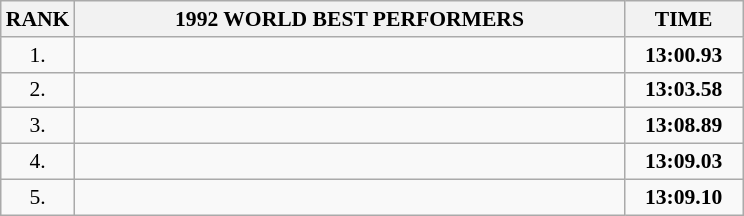<table class="wikitable" style="border-collapse: collapse; font-size: 90%;">
<tr>
<th>RANK</th>
<th align="center" style="width: 25em">1992 WORLD BEST PERFORMERS</th>
<th align="center" style="width: 5em">TIME</th>
</tr>
<tr>
<td align="center">1.</td>
<td></td>
<td align="center"><strong>13:00.93</strong></td>
</tr>
<tr>
<td align="center">2.</td>
<td></td>
<td align="center"><strong>13:03.58</strong></td>
</tr>
<tr>
<td align="center">3.</td>
<td></td>
<td align="center"><strong>13:08.89</strong></td>
</tr>
<tr>
<td align="center">4.</td>
<td></td>
<td align="center"><strong>13:09.03</strong></td>
</tr>
<tr>
<td align="center">5.</td>
<td></td>
<td align="center"><strong>13:09.10</strong></td>
</tr>
</table>
